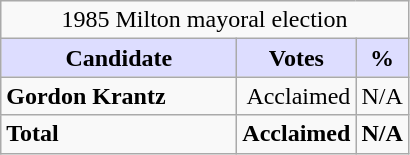<table class="wikitable sortable">
<tr>
<td colspan="3" style="text-align:center;">1985 Milton mayoral election</td>
</tr>
<tr>
<th style="background:#ddf; width:150px;">Candidate</th>
<th style="background:#ddf;">Votes</th>
<th style="background:#ddf;">%</th>
</tr>
<tr>
<td><strong>Gordon Krantz</strong></td>
<td align=right>Acclaimed</td>
<td align=right>N/A</td>
</tr>
<tr>
<td><strong>Total</strong></td>
<td align=right><strong>Acclaimed</strong></td>
<td align=right><strong>N/A</strong></td>
</tr>
</table>
